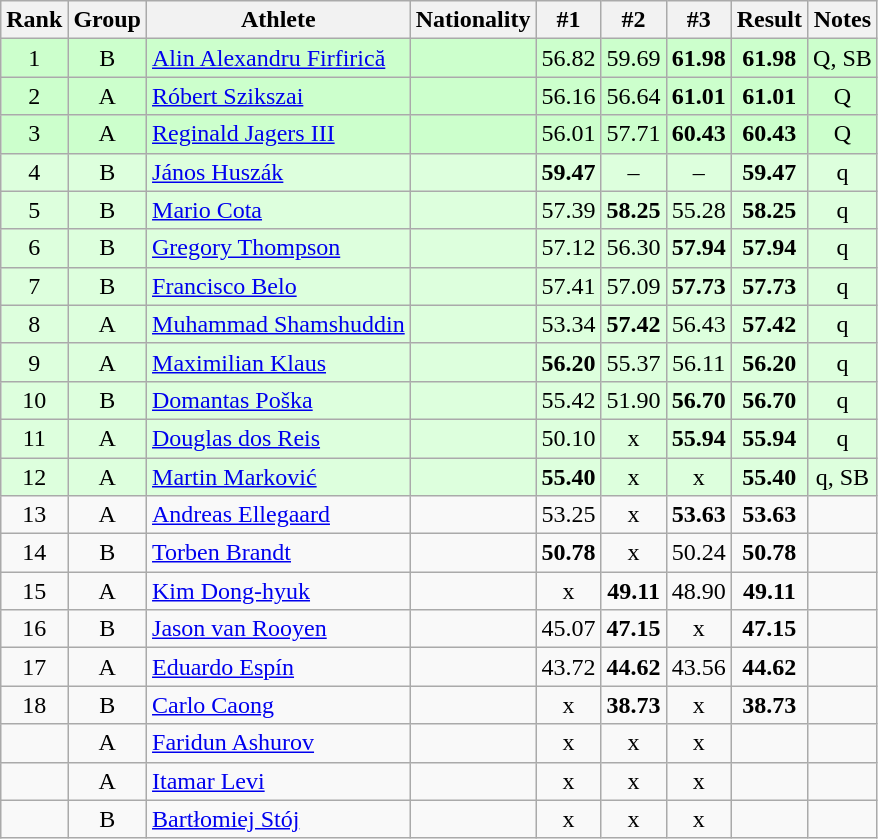<table class="wikitable sortable" style="text-align:center">
<tr>
<th>Rank</th>
<th>Group</th>
<th>Athlete</th>
<th>Nationality</th>
<th>#1</th>
<th>#2</th>
<th>#3</th>
<th>Result</th>
<th>Notes</th>
</tr>
<tr bgcolor=ccffcc>
<td>1</td>
<td>B</td>
<td align="left"><a href='#'>Alin Alexandru Firfirică</a></td>
<td align=left></td>
<td>56.82</td>
<td>59.69</td>
<td><strong>61.98</strong></td>
<td><strong>61.98</strong></td>
<td>Q, SB</td>
</tr>
<tr bgcolor=ccffcc>
<td>2</td>
<td>A</td>
<td align="left"><a href='#'>Róbert Szikszai</a></td>
<td align=left></td>
<td>56.16</td>
<td>56.64</td>
<td><strong>61.01</strong></td>
<td><strong>61.01</strong></td>
<td>Q</td>
</tr>
<tr bgcolor=ccffcc>
<td>3</td>
<td>A</td>
<td align="left"><a href='#'>Reginald Jagers III</a></td>
<td align=left></td>
<td>56.01</td>
<td>57.71</td>
<td><strong>60.43</strong></td>
<td><strong>60.43</strong></td>
<td>Q</td>
</tr>
<tr bgcolor=ddffdd>
<td>4</td>
<td>B</td>
<td align="left"><a href='#'>János Huszák</a></td>
<td align=left></td>
<td><strong>59.47</strong></td>
<td>–</td>
<td>–</td>
<td><strong>59.47</strong></td>
<td>q</td>
</tr>
<tr bgcolor=ddffdd>
<td>5</td>
<td>B</td>
<td align="left"><a href='#'>Mario Cota</a></td>
<td align=left></td>
<td>57.39</td>
<td><strong>58.25</strong></td>
<td>55.28</td>
<td><strong>58.25</strong></td>
<td>q</td>
</tr>
<tr bgcolor=ddffdd>
<td>6</td>
<td>B</td>
<td align="left"><a href='#'>Gregory Thompson</a></td>
<td align=left></td>
<td>57.12</td>
<td>56.30</td>
<td><strong>57.94</strong></td>
<td><strong>57.94</strong></td>
<td>q</td>
</tr>
<tr bgcolor=ddffdd>
<td>7</td>
<td>B</td>
<td align="left"><a href='#'>Francisco Belo</a></td>
<td align=left></td>
<td>57.41</td>
<td>57.09</td>
<td><strong>57.73</strong></td>
<td><strong>57.73</strong></td>
<td>q</td>
</tr>
<tr bgcolor=ddffdd>
<td>8</td>
<td>A</td>
<td align="left"><a href='#'>Muhammad Shamshuddin</a></td>
<td align=left></td>
<td>53.34</td>
<td><strong>57.42</strong></td>
<td>56.43</td>
<td><strong>57.42</strong></td>
<td>q</td>
</tr>
<tr bgcolor=ddffdd>
<td>9</td>
<td>A</td>
<td align="left"><a href='#'>Maximilian Klaus</a></td>
<td align=left></td>
<td><strong>56.20</strong></td>
<td>55.37</td>
<td>56.11</td>
<td><strong>56.20</strong></td>
<td>q</td>
</tr>
<tr bgcolor=ddffdd>
<td>10</td>
<td>B</td>
<td align="left"><a href='#'>Domantas Poška</a></td>
<td align=left></td>
<td>55.42</td>
<td>51.90</td>
<td><strong>56.70</strong></td>
<td><strong>56.70</strong></td>
<td>q</td>
</tr>
<tr bgcolor=ddffdd>
<td>11</td>
<td>A</td>
<td align="left"><a href='#'>Douglas dos Reis</a></td>
<td align=left></td>
<td>50.10</td>
<td>x</td>
<td><strong>55.94</strong></td>
<td><strong>55.94</strong></td>
<td>q</td>
</tr>
<tr bgcolor=ddffdd>
<td>12</td>
<td>A</td>
<td align="left"><a href='#'>Martin Marković</a></td>
<td align=left></td>
<td><strong>55.40</strong></td>
<td>x</td>
<td>x</td>
<td><strong>55.40</strong></td>
<td>q, SB</td>
</tr>
<tr>
<td>13</td>
<td>A</td>
<td align="left"><a href='#'>Andreas Ellegaard</a></td>
<td align=left></td>
<td>53.25</td>
<td>x</td>
<td><strong>53.63</strong></td>
<td><strong>53.63</strong></td>
<td></td>
</tr>
<tr>
<td>14</td>
<td>B</td>
<td align="left"><a href='#'>Torben Brandt</a></td>
<td align=left></td>
<td><strong>50.78</strong></td>
<td>x</td>
<td>50.24</td>
<td><strong>50.78</strong></td>
<td></td>
</tr>
<tr>
<td>15</td>
<td>A</td>
<td align="left"><a href='#'>Kim Dong-hyuk</a></td>
<td align=left></td>
<td>x</td>
<td><strong>49.11</strong></td>
<td>48.90</td>
<td><strong>49.11</strong></td>
<td></td>
</tr>
<tr>
<td>16</td>
<td>B</td>
<td align="left"><a href='#'>Jason van Rooyen</a></td>
<td align=left></td>
<td>45.07</td>
<td><strong>47.15</strong></td>
<td>x</td>
<td><strong>47.15</strong></td>
<td></td>
</tr>
<tr>
<td>17</td>
<td>A</td>
<td align="left"><a href='#'>Eduardo Espín</a></td>
<td align=left></td>
<td>43.72</td>
<td><strong>44.62</strong></td>
<td>43.56</td>
<td><strong>44.62</strong></td>
<td></td>
</tr>
<tr>
<td>18</td>
<td>B</td>
<td align="left"><a href='#'>Carlo Caong</a></td>
<td align=left></td>
<td>x</td>
<td><strong>38.73</strong></td>
<td>x</td>
<td><strong>38.73</strong></td>
<td></td>
</tr>
<tr>
<td></td>
<td>A</td>
<td align="left"><a href='#'>Faridun Ashurov</a></td>
<td align=left></td>
<td>x</td>
<td>x</td>
<td>x</td>
<td><strong></strong></td>
<td></td>
</tr>
<tr>
<td></td>
<td>A</td>
<td align="left"><a href='#'>Itamar Levi</a></td>
<td align=left></td>
<td>x</td>
<td>x</td>
<td>x</td>
<td><strong></strong></td>
<td></td>
</tr>
<tr>
<td></td>
<td>B</td>
<td align="left"><a href='#'>Bartłomiej Stój</a></td>
<td align=left></td>
<td>x</td>
<td>x</td>
<td>x</td>
<td><strong></strong></td>
<td></td>
</tr>
</table>
